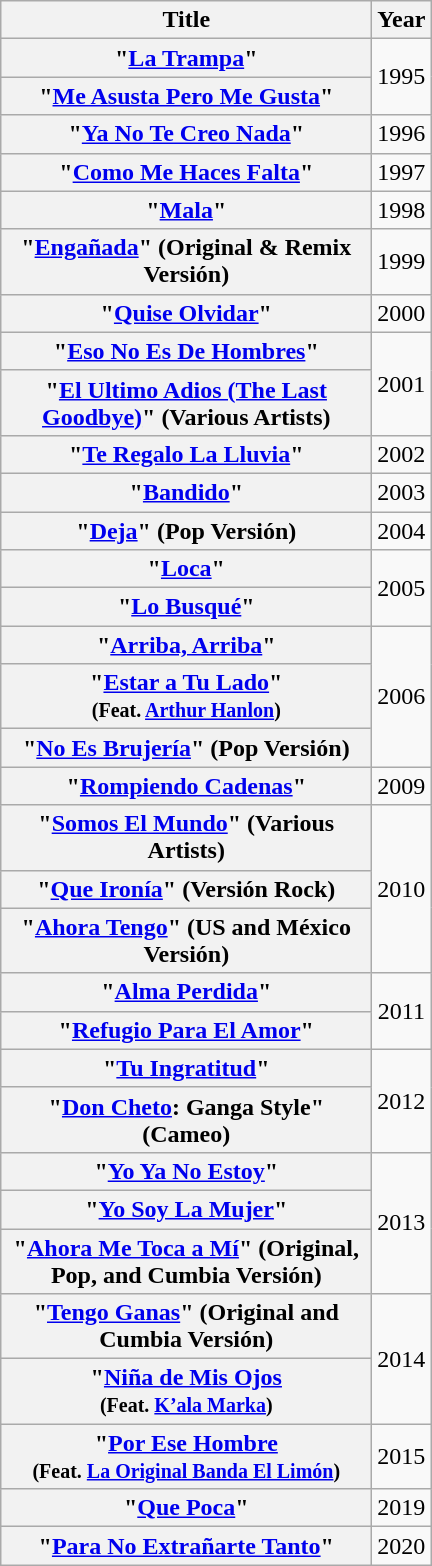<table class="wikitable plainrowheaders" style="text-align:center;">
<tr>
<th scope="col" style="width: 15em;">Title</th>
<th scope="col" style="width: 1em;">Year</th>
</tr>
<tr>
<th scope="row">"<a href='#'>La Trampa</a>"</th>
<td rowspan="2">1995</td>
</tr>
<tr>
<th scope="row">"<a href='#'>Me Asusta Pero Me Gusta</a>"</th>
</tr>
<tr>
<th scope="row">"<a href='#'>Ya No Te Creo Nada</a>"</th>
<td>1996</td>
</tr>
<tr>
<th scope="row">"<a href='#'>Como Me Haces Falta</a>"</th>
<td>1997</td>
</tr>
<tr>
<th scope="row">"<a href='#'>Mala</a>"</th>
<td>1998</td>
</tr>
<tr>
<th scope="row">"<a href='#'>Engañada</a>" (Original & Remix Versión)</th>
<td>1999</td>
</tr>
<tr>
<th scope="row">"<a href='#'>Quise Olvidar</a>"</th>
<td>2000</td>
</tr>
<tr>
<th scope="row">"<a href='#'>Eso No Es De Hombres</a>"</th>
<td rowspan="2">2001</td>
</tr>
<tr>
<th scope="row">"<a href='#'>El Ultimo Adios (The Last Goodbye)</a>" (Various Artists)</th>
</tr>
<tr>
<th scope="row">"<a href='#'>Te Regalo La Lluvia</a>"</th>
<td>2002</td>
</tr>
<tr>
<th scope="row">"<a href='#'>Bandido</a>"</th>
<td>2003</td>
</tr>
<tr>
<th scope="row">"<a href='#'>Deja</a>" (Pop Versión)</th>
<td>2004</td>
</tr>
<tr>
<th scope="row">"<a href='#'>Loca</a>"</th>
<td rowspan="2">2005</td>
</tr>
<tr>
<th scope="row">"<a href='#'>Lo Busqué</a>"</th>
</tr>
<tr>
<th scope="row">"<a href='#'>Arriba, Arriba</a>"</th>
<td rowspan="3">2006</td>
</tr>
<tr>
<th scope="row">"<a href='#'>Estar a Tu Lado</a>"<br><small>(Feat. <a href='#'>Arthur Hanlon</a>)</small></th>
</tr>
<tr>
<th scope="row">"<a href='#'>No Es Brujería</a>" (Pop Versión)</th>
</tr>
<tr>
<th scope="row">"<a href='#'>Rompiendo Cadenas</a>"</th>
<td>2009</td>
</tr>
<tr>
<th scope="row">"<a href='#'>Somos El Mundo</a>" (Various Artists)</th>
<td rowspan="3">2010</td>
</tr>
<tr>
<th scope="row">"<a href='#'>Que Ironía</a>" (Versión Rock)</th>
</tr>
<tr>
<th scope="row">"<a href='#'>Ahora Tengo</a>" (US and México Versión)</th>
</tr>
<tr>
<th scope="row">"<a href='#'>Alma Perdida</a>"</th>
<td rowspan="2">2011</td>
</tr>
<tr>
<th scope="row">"<a href='#'>Refugio Para El Amor</a>"</th>
</tr>
<tr>
<th scope="row">"<a href='#'>Tu Ingratitud</a>"</th>
<td rowspan="2">2012</td>
</tr>
<tr>
<th scope="row">"<a href='#'>Don Cheto</a>: Ganga Style" (Cameo)</th>
</tr>
<tr>
<th scope="row">"<a href='#'>Yo Ya No Estoy</a>"</th>
<td rowspan="3">2013</td>
</tr>
<tr>
<th scope="row">"<a href='#'>Yo Soy La Mujer</a>"</th>
</tr>
<tr>
<th scope="row">"<a href='#'>Ahora Me Toca a Mí</a>" (Original, Pop, and Cumbia Versión)</th>
</tr>
<tr>
<th scope="row">"<a href='#'>Tengo Ganas</a>" (Original and Cumbia Versión)</th>
<td rowspan="2">2014</td>
</tr>
<tr>
<th scope="row">"<a href='#'>Niña de Mis Ojos</a><br><small>(Feat. <a href='#'>K’ala Marka</a>)</small></th>
</tr>
<tr>
<th scope="row">"<a href='#'>Por Ese Hombre</a><br><small>(Feat. <a href='#'>La Original Banda El Limón</a>)</small></th>
<td>2015</td>
</tr>
<tr>
<th scope="row">"<a href='#'>Que Poca</a>"</th>
<td>2019</td>
</tr>
<tr>
<th scope="row">"<a href='#'>Para No Extrañarte Tanto</a>"</th>
<td>2020</td>
</tr>
</table>
